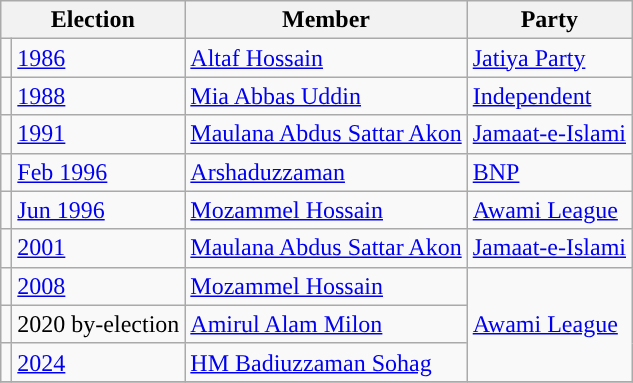<table class="wikitable">
<tr>
<th colspan="2">Election</th>
<th>Member</th>
<th>Party</th>
</tr>
<tr>
<td style="background-color:"></td>
<td><a href='#'>1986</a></td>
<td><a href='#'>Altaf Hossain</a></td>
<td><a href='#'>Jatiya Party</a></td>
</tr>
<tr>
<td style="background-color:"></td>
<td><a href='#'>1988</a></td>
<td><a href='#'>Mia Abbas Uddin</a></td>
<td><a href='#'>Independent</a></td>
</tr>
<tr>
<td style="background-color:"></td>
<td><a href='#'>1991</a></td>
<td><a href='#'>Maulana Abdus Sattar Akon</a></td>
<td><a href='#'>Jamaat-e-Islami</a></td>
</tr>
<tr>
<td style="background-color:"></td>
<td><a href='#'>Feb 1996</a></td>
<td><a href='#'>Arshaduzzaman</a></td>
<td><a href='#'>BNP</a></td>
</tr>
<tr>
<td style="background-color:"></td>
<td><a href='#'>Jun 1996</a></td>
<td><a href='#'>Mozammel Hossain</a></td>
<td><a href='#'>Awami League</a></td>
</tr>
<tr>
<td style="background-color:"></td>
<td><a href='#'>2001</a></td>
<td><a href='#'>Maulana Abdus Sattar Akon</a></td>
<td><a href='#'>Jamaat-e-Islami</a></td>
</tr>
<tr>
<td style="background-color:"></td>
<td><a href='#'>2008</a></td>
<td><a href='#'>Mozammel Hossain</a></td>
<td rowspan="3"><a href='#'>Awami League</a></td>
</tr>
<tr>
<td style="background-color:"></td>
<td>2020 by-election</td>
<td><a href='#'>Amirul Alam Milon</a></td>
</tr>
<tr>
<td style="background-color:"></td>
<td><a href='#'>2024</a></td>
<td><a href='#'>HM Badiuzzaman Sohag</a></td>
</tr>
<tr>
</tr>
</table>
